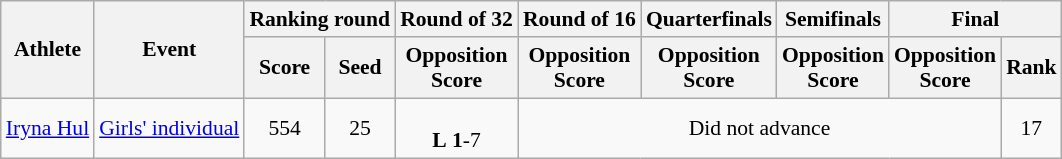<table class="wikitable" border="1" style="font-size:90%">
<tr>
<th rowspan=2>Athlete</th>
<th rowspan=2>Event</th>
<th colspan=2>Ranking round</th>
<th>Round of 32</th>
<th>Round of 16</th>
<th>Quarterfinals</th>
<th>Semifinals</th>
<th colspan=2>Final</th>
</tr>
<tr>
<th>Score</th>
<th>Seed</th>
<th>Opposition<br>Score</th>
<th>Opposition<br>Score</th>
<th>Opposition<br>Score</th>
<th>Opposition<br>Score</th>
<th>Opposition<br>Score</th>
<th>Rank</th>
</tr>
<tr>
<td><a href='#'>Iryna Hul</a></td>
<td><a href='#'>Girls' individual</a></td>
<td align=center>554</td>
<td align=center>25</td>
<td align=center> <br> <strong>L</strong> <strong>1</strong>-7</td>
<td colspan=4 align=center>Did not advance</td>
<td align=center>17</td>
</tr>
</table>
